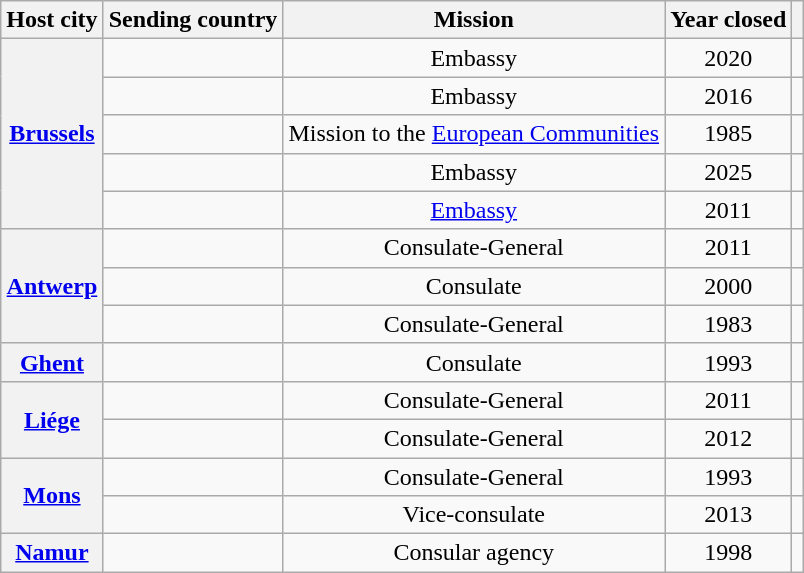<table class="wikitable plainrowheaders">
<tr>
<th scope="col">Host city</th>
<th scope="col">Sending country</th>
<th scope="col">Mission</th>
<th scope="col">Year closed</th>
<th scope="col"></th>
</tr>
<tr>
<th rowspan="5"><a href='#'>Brussels</a></th>
<td></td>
<td style="text-align:center;">Embassy</td>
<td style="text-align:center;">2020</td>
<td style="text-align:center;"></td>
</tr>
<tr>
<td></td>
<td style="text-align:center;">Embassy</td>
<td style="text-align:center;">2016</td>
<td style="text-align:center;"></td>
</tr>
<tr>
<td></td>
<td style="text-align:center;">Mission to the <a href='#'>European Communities</a></td>
<td style="text-align:center;">1985</td>
<td style="text-align:center;"></td>
</tr>
<tr>
<td></td>
<td style="text-align:center;">Embassy</td>
<td style="text-align:center;">2025</td>
<td style="text-align:center;"></td>
</tr>
<tr>
<td></td>
<td style="text-align:center;"><a href='#'>Embassy</a></td>
<td style="text-align:center;">2011</td>
<td style="text-align:center;"></td>
</tr>
<tr>
<th rowspan="3"><a href='#'>Antwerp</a></th>
<td></td>
<td style="text-align:center;">Consulate-General</td>
<td style="text-align:center;">2011</td>
<td style="text-align:center;"></td>
</tr>
<tr>
<td></td>
<td style="text-align:center;">Consulate</td>
<td style="text-align:center;">2000</td>
<td style="text-align:center;"></td>
</tr>
<tr>
<td></td>
<td style="text-align:center;">Consulate-General</td>
<td style="text-align:center;">1983</td>
<td style="text-align:center;"></td>
</tr>
<tr>
<th><a href='#'>Ghent</a></th>
<td></td>
<td style="text-align:center;">Consulate</td>
<td style="text-align:center;">1993</td>
<td style="text-align:center;"></td>
</tr>
<tr>
<th rowspan="2"><a href='#'>Liége</a></th>
<td></td>
<td style="text-align:center;">Consulate-General</td>
<td style="text-align:center;">2011</td>
<td style="text-align:center;"></td>
</tr>
<tr>
<td></td>
<td style="text-align:center;">Consulate-General</td>
<td style="text-align:center;">2012</td>
<td style="text-align:center;"></td>
</tr>
<tr>
<th rowspan="2"><a href='#'>Mons</a></th>
<td></td>
<td style="text-align:center;">Consulate-General</td>
<td style="text-align:center;">1993</td>
<td style="text-align:center;"></td>
</tr>
<tr>
<td></td>
<td style="text-align:center;">Vice-consulate</td>
<td style="text-align:center;">2013</td>
<td style="text-align:center;"></td>
</tr>
<tr>
<th><a href='#'>Namur</a></th>
<td></td>
<td style="text-align:center;">Consular agency</td>
<td style="text-align:center;">1998</td>
<td style="text-align:center;"></td>
</tr>
</table>
